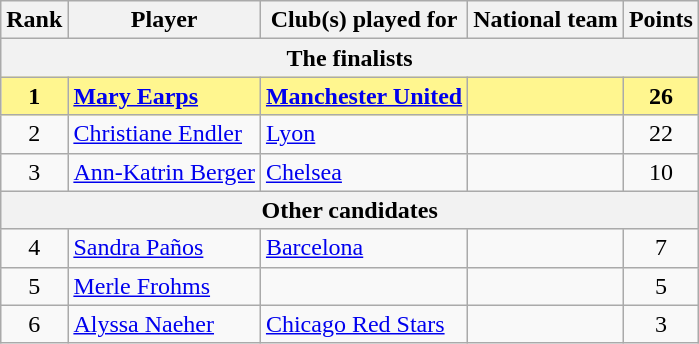<table class="wikitable">
<tr>
<th>Rank</th>
<th>Player</th>
<th>Club(s) played for</th>
<th>National team</th>
<th>Points</th>
</tr>
<tr>
<th colspan="5">The finalists</th>
</tr>
<tr style="background-color: #FFF68F; font-weight: bold;">
<td align="center">1</td>
<td><a href='#'>Mary Earps</a></td>
<td> <a href='#'>Manchester United</a></td>
<td></td>
<td align="center">26</td>
</tr>
<tr>
<td align="center">2</td>
<td><a href='#'>Christiane Endler</a></td>
<td> <a href='#'>Lyon</a></td>
<td></td>
<td align="center">22</td>
</tr>
<tr>
<td align="center">3</td>
<td><a href='#'>Ann-Katrin Berger</a></td>
<td> <a href='#'>Chelsea</a></td>
<td></td>
<td align="center">10</td>
</tr>
<tr>
<th colspan="5">Other candidates</th>
</tr>
<tr>
<td align="center">4</td>
<td><a href='#'>Sandra Paños</a></td>
<td> <a href='#'>Barcelona</a></td>
<td></td>
<td align="center">7</td>
</tr>
<tr>
<td align="center">5</td>
<td><a href='#'>Merle Frohms</a></td>
<td></td>
<td></td>
<td align="center">5</td>
</tr>
<tr>
<td align="center">6</td>
<td><a href='#'>Alyssa Naeher</a></td>
<td> <a href='#'>Chicago Red Stars</a></td>
<td></td>
<td align="center">3</td>
</tr>
</table>
